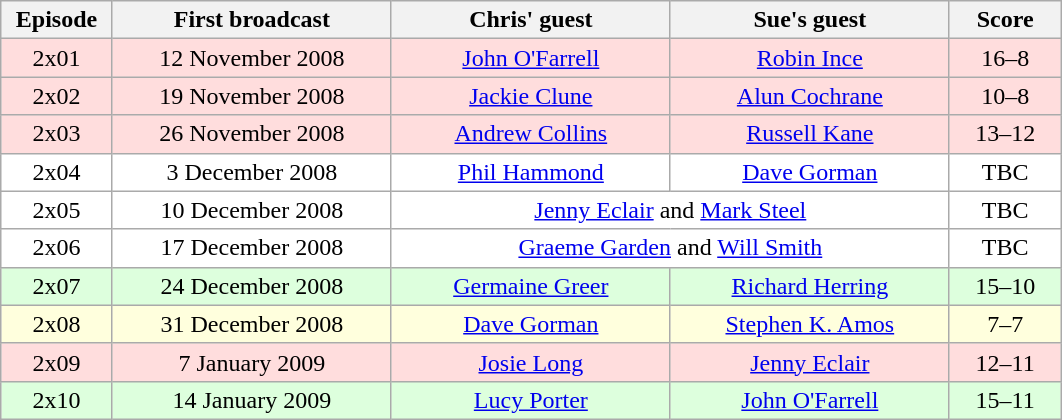<table class="wikitable" width="56%" style="text-align: center;">
<tr>
<th width="10%">Episode</th>
<th width="25%">First broadcast</th>
<th width="25%">Chris' guest</th>
<th width="25%">Sue's guest</th>
<th width="10%">Score</th>
</tr>
<tr bgcolor="#ffdddd">
<td>2x01</td>
<td>12 November 2008</td>
<td><a href='#'>John O'Farrell</a></td>
<td><a href='#'>Robin Ince</a></td>
<td>16–8</td>
</tr>
<tr bgcolor="#ffdddd">
<td>2x02</td>
<td>19 November 2008</td>
<td><a href='#'>Jackie Clune</a></td>
<td><a href='#'>Alun Cochrane</a></td>
<td>10–8</td>
</tr>
<tr bgcolor="#ffdddd">
<td>2x03</td>
<td>26 November 2008</td>
<td><a href='#'>Andrew Collins</a></td>
<td><a href='#'>Russell Kane</a></td>
<td>13–12</td>
</tr>
<tr bgcolor="#ffffff">
<td>2x04</td>
<td>3 December 2008</td>
<td><a href='#'>Phil Hammond</a></td>
<td><a href='#'>Dave Gorman</a></td>
<td>TBC</td>
</tr>
<tr bgcolor="#ffffff">
<td>2x05</td>
<td>10 December 2008</td>
<td colspan="2"><a href='#'>Jenny Eclair</a> and <a href='#'>Mark Steel</a></td>
<td>TBC</td>
</tr>
<tr bgcolor="#ffffff">
<td>2x06</td>
<td>17 December 2008</td>
<td colspan="2"><a href='#'>Graeme Garden</a> and <a href='#'>Will Smith</a></td>
<td>TBC</td>
</tr>
<tr bgcolor="#ddffdd">
<td>2x07</td>
<td>24 December 2008</td>
<td><a href='#'>Germaine Greer</a></td>
<td><a href='#'>Richard Herring</a></td>
<td>15–10</td>
</tr>
<tr bgcolor="#ffffdd">
<td>2x08</td>
<td>31 December 2008</td>
<td><a href='#'>Dave Gorman</a></td>
<td><a href='#'>Stephen K. Amos</a></td>
<td>7–7</td>
</tr>
<tr bgcolor="#ffdddd">
<td>2x09</td>
<td>7 January 2009</td>
<td><a href='#'>Josie Long</a></td>
<td><a href='#'>Jenny Eclair</a></td>
<td>12–11</td>
</tr>
<tr bgcolor="#ddffdd">
<td>2x10</td>
<td>14 January 2009</td>
<td><a href='#'>Lucy Porter</a></td>
<td><a href='#'>John O'Farrell</a></td>
<td>15–11</td>
</tr>
</table>
